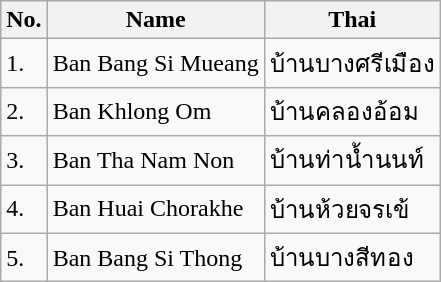<table class="wikitable sortable">
<tr>
<th>No.</th>
<th>Name</th>
<th>Thai</th>
</tr>
<tr>
<td>1.</td>
<td>Ban Bang Si Mueang</td>
<td>บ้านบางศรีเมือง</td>
</tr>
<tr>
<td>2.</td>
<td>Ban Khlong Om</td>
<td>บ้านคลองอ้อม</td>
</tr>
<tr>
<td>3.</td>
<td>Ban Tha Nam Non</td>
<td>บ้านท่าน้ำนนท์</td>
</tr>
<tr>
<td>4.</td>
<td>Ban Huai Chorakhe</td>
<td>บ้านห้วยจรเข้</td>
</tr>
<tr>
<td>5.</td>
<td>Ban Bang Si Thong</td>
<td>บ้านบางสีทอง</td>
</tr>
</table>
